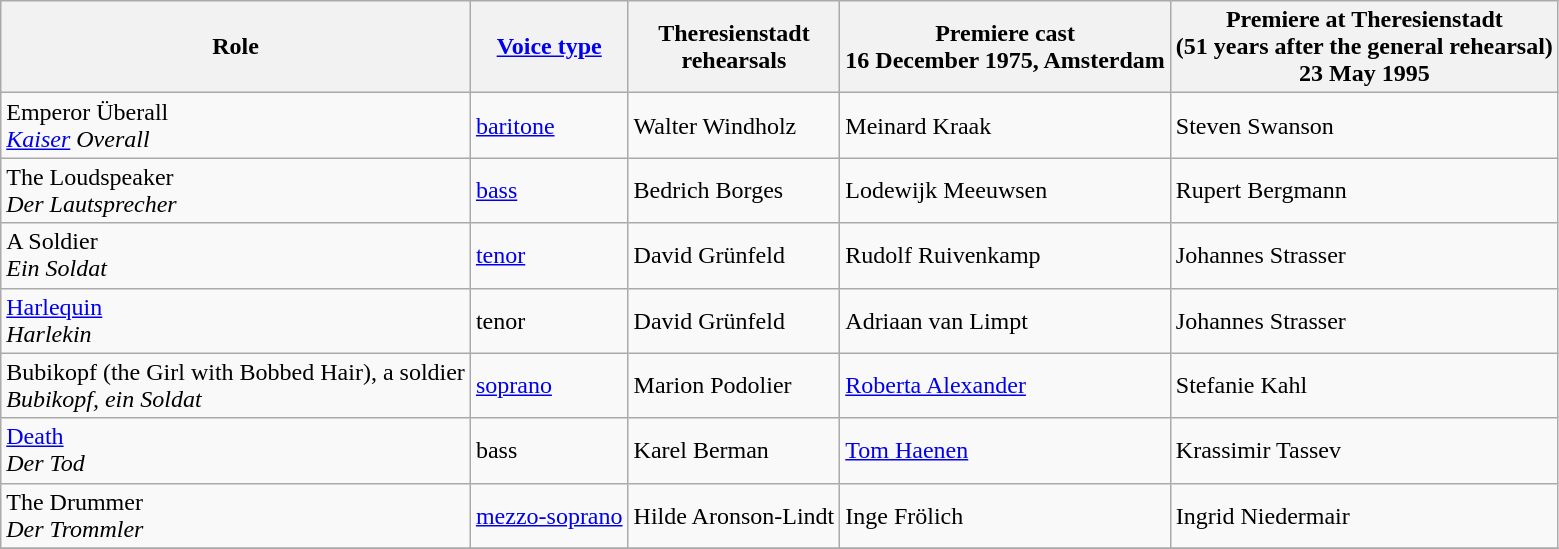<table class="wikitable">
<tr>
<th>Role</th>
<th><a href='#'>Voice type</a></th>
<th>Theresienstadt<br>rehearsals</th>
<th>Premiere cast<br>16 December 1975, Amsterdam</th>
<th>Premiere at Theresienstadt<br>(51 years after the general rehearsal)<br>23 May 1995</th>
</tr>
<tr>
<td>Emperor Überall<br><em><a href='#'>Kaiser</a> Overall</em> </td>
<td><a href='#'>baritone</a></td>
<td>Walter Windholz</td>
<td>Meinard Kraak</td>
<td>Steven Swanson</td>
</tr>
<tr>
<td>The Loudspeaker<br><em>Der Lautsprecher</em></td>
<td><a href='#'>bass</a></td>
<td>Bedrich Borges</td>
<td>Lodewijk Meeuwsen</td>
<td>Rupert Bergmann</td>
</tr>
<tr>
<td>A Soldier <br><em>Ein Soldat</em></td>
<td><a href='#'>tenor</a></td>
<td>David Grünfeld</td>
<td>Rudolf Ruivenkamp</td>
<td>Johannes Strasser</td>
</tr>
<tr>
<td><a href='#'>Harlequin</a><br><em>Harlekin</em></td>
<td>tenor</td>
<td>David Grünfeld</td>
<td>Adriaan van Limpt</td>
<td>Johannes Strasser</td>
</tr>
<tr>
<td>Bubikopf (the Girl with Bobbed Hair), a soldier<br><em>Bubikopf, ein Soldat</em></td>
<td><a href='#'>soprano</a></td>
<td>Marion Podolier</td>
<td><a href='#'>Roberta Alexander</a></td>
<td>Stefanie Kahl</td>
</tr>
<tr>
<td><a href='#'>Death</a> <br><em>Der Tod</em></td>
<td>bass</td>
<td>Karel Berman</td>
<td><a href='#'>Tom Haenen</a></td>
<td>Krassimir Tassev</td>
</tr>
<tr>
<td>The Drummer<br><em>Der Trommler</em></td>
<td><a href='#'>mezzo-soprano</a></td>
<td>Hilde Aronson‐Lindt</td>
<td>Inge Frölich</td>
<td>Ingrid Niedermair</td>
</tr>
<tr>
</tr>
</table>
